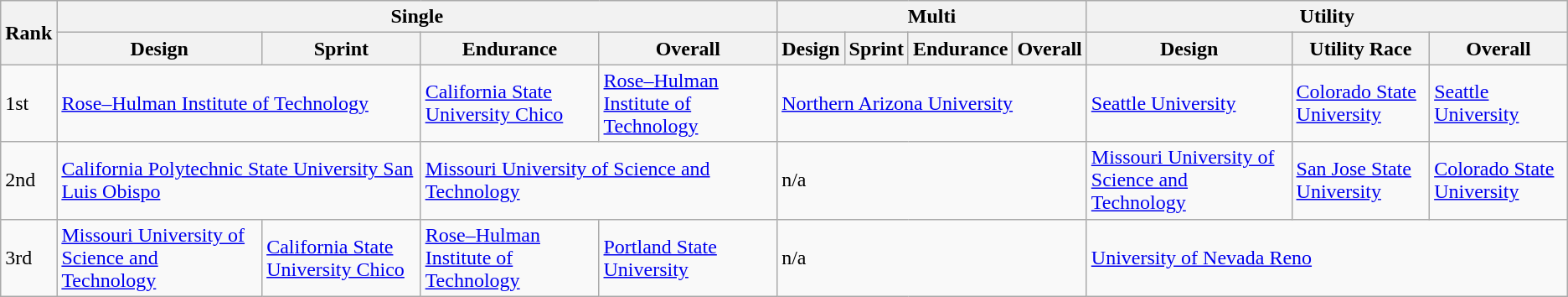<table class="wikitable mw-collapsible">
<tr>
<th rowspan="2">Rank</th>
<th colspan="4">Single</th>
<th colspan="4">Multi</th>
<th colspan="3">Utility</th>
</tr>
<tr>
<th>Design</th>
<th>Sprint</th>
<th>Endurance</th>
<th>Overall</th>
<th>Design</th>
<th>Sprint</th>
<th>Endurance</th>
<th>Overall</th>
<th>Design</th>
<th>Utility Race</th>
<th>Overall</th>
</tr>
<tr>
<td>1st</td>
<td colspan="2"><a href='#'>Rose–Hulman Institute of Technology</a></td>
<td><a href='#'>California State University Chico</a></td>
<td><a href='#'>Rose–Hulman Institute of Technology</a></td>
<td colspan="4"><a href='#'>Northern Arizona University</a></td>
<td><a href='#'>Seattle University</a></td>
<td><a href='#'>Colorado State University</a></td>
<td><a href='#'>Seattle University</a></td>
</tr>
<tr>
<td>2nd</td>
<td colspan="2"><a href='#'>California Polytechnic State University  San Luis Obispo</a></td>
<td colspan="2"><a href='#'>Missouri University of Science and Technology</a></td>
<td colspan="4">n/a</td>
<td><a href='#'>Missouri University of Science and Technology</a></td>
<td><a href='#'>San Jose State University</a></td>
<td><a href='#'>Colorado State University</a></td>
</tr>
<tr>
<td>3rd</td>
<td><a href='#'>Missouri University of Science and Technology</a></td>
<td><a href='#'>California State University Chico</a></td>
<td><a href='#'>Rose–Hulman Institute of Technology</a></td>
<td><a href='#'>Portland State University</a></td>
<td colspan="4">n/a</td>
<td colspan="3"><a href='#'>University of Nevada Reno</a></td>
</tr>
</table>
